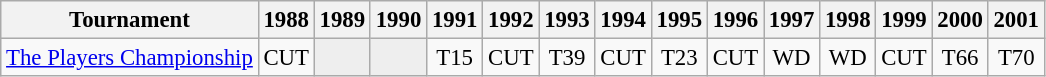<table class="wikitable" style="font-size:95%;text-align:center;">
<tr>
<th>Tournament</th>
<th>1988</th>
<th>1989</th>
<th>1990</th>
<th>1991</th>
<th>1992</th>
<th>1993</th>
<th>1994</th>
<th>1995</th>
<th>1996</th>
<th>1997</th>
<th>1998</th>
<th>1999</th>
<th>2000</th>
<th>2001</th>
</tr>
<tr>
<td align=left><a href='#'>The Players Championship</a></td>
<td>CUT</td>
<td style="background:#eeeeee;"></td>
<td style="background:#eeeeee;"></td>
<td>T15</td>
<td>CUT</td>
<td>T39</td>
<td>CUT</td>
<td>T23</td>
<td>CUT</td>
<td>WD</td>
<td>WD</td>
<td>CUT</td>
<td>T66</td>
<td>T70</td>
</tr>
</table>
